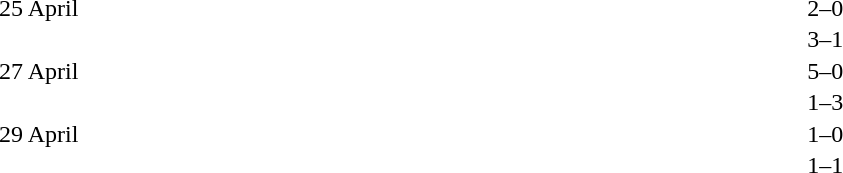<table cellspacing=1 width=70%>
<tr>
<th width=25%></th>
<th width=30%></th>
<th width=15%></th>
<th width=30%></th>
</tr>
<tr>
<td>25 April</td>
<td align=right></td>
<td align=center>2–0</td>
<td></td>
</tr>
<tr>
<td></td>
<td align=right></td>
<td align=center>3–1</td>
<td></td>
</tr>
<tr>
<td>27 April</td>
<td align=right></td>
<td align=center>5–0</td>
<td></td>
</tr>
<tr>
<td></td>
<td align=right></td>
<td align=center>1–3</td>
<td></td>
</tr>
<tr>
<td>29 April</td>
<td align=right></td>
<td align=center>1–0</td>
<td></td>
</tr>
<tr>
<td></td>
<td align=right></td>
<td align=center>1–1</td>
<td></td>
</tr>
</table>
